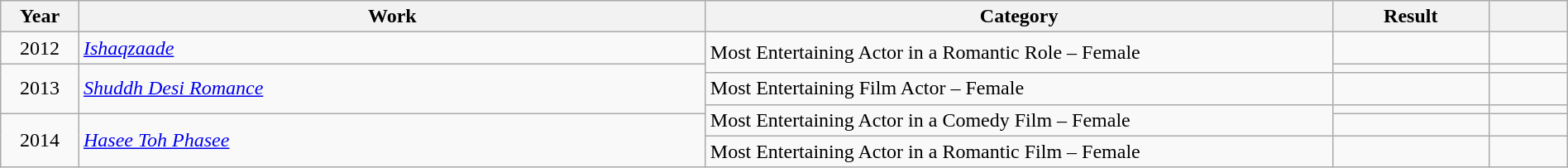<table class="wikitable" style="width:100%;">
<tr>
<th width=5%>Year</th>
<th style="width:40%;">Work</th>
<th style="width:40%;">Category</th>
<th style="width:10%;">Result</th>
<th width=5%></th>
</tr>
<tr>
<td style="text-align:center;">2012</td>
<td style="text-align:left;"><em><a href='#'>Ishaqzaade</a></em></td>
<td rowspan="2">Most Entertaining Actor in a Romantic Role – Female</td>
<td></td>
<td style="text-align:center;"></td>
</tr>
<tr>
<td rowspan="3" style="text-align:center;">2013</td>
<td rowspan="3" style="text-align:left;"><em><a href='#'>Shuddh Desi Romance</a></em></td>
<td></td>
<td style="text-align:center;"></td>
</tr>
<tr>
<td>Most Entertaining Film Actor – Female</td>
<td></td>
<td style="text-align:center;"></td>
</tr>
<tr>
<td rowspan="2">Most Entertaining Actor in a Comedy Film – Female</td>
<td></td>
<td style="text-align:center;"></td>
</tr>
<tr>
<td rowspan="2" style="text-align:center;">2014</td>
<td rowspan="2" style="text-align:left;"><em><a href='#'>Hasee Toh Phasee</a></em></td>
<td></td>
<td style="text-align:center;"></td>
</tr>
<tr>
<td>Most Entertaining Actor in a Romantic Film – Female</td>
<td></td>
<td style="text-align:center;"></td>
</tr>
</table>
